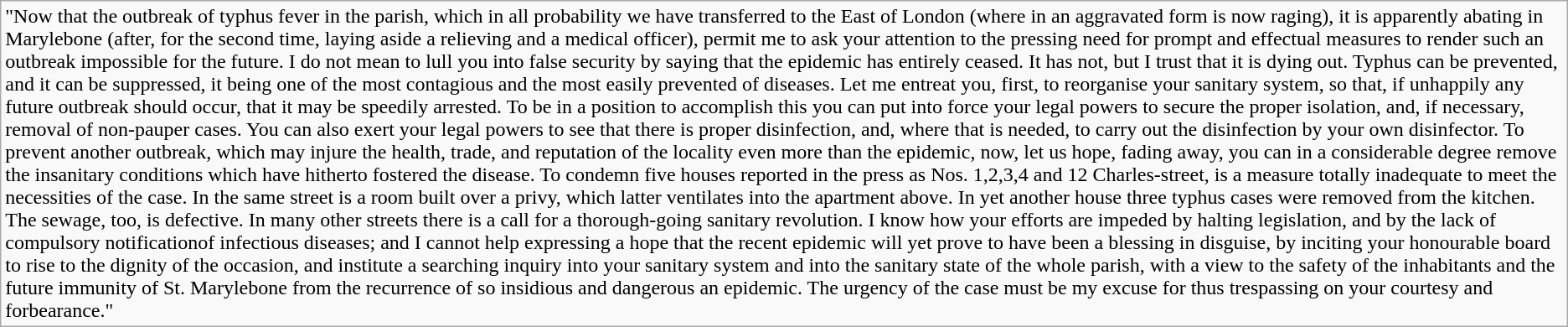<table class="wikitable">
<tr>
<td>"Now that the outbreak of typhus fever in the parish, which in all probability we have transferred to the East of London (where in an aggravated form is now raging), it is apparently abating in Marylebone (after, for the second time, laying aside a relieving and a medical officer), permit me to ask your attention to the pressing need for prompt and effectual measures to render such an outbreak impossible for the future. I do not mean to lull you into false security by saying that the epidemic has entirely ceased. It has not, but I trust that it is dying out. Typhus can be prevented, and it can be suppressed, it being one of the most contagious and the most easily prevented of diseases. Let me entreat you, first, to reorganise your sanitary system, so that, if unhappily any future outbreak should occur, that it may be speedily arrested. To be in a position to accomplish this you can put into force your legal powers to secure the proper isolation, and, if necessary, removal of non-pauper cases. You can also exert your legal powers to see that there is proper disinfection, and, where that is needed, to carry out the disinfection by your own disinfector. To prevent another outbreak, which may injure the health, trade, and reputation of the locality even more than the epidemic, now, let us hope, fading away, you can in a considerable degree remove the insanitary conditions which have hitherto fostered the disease. To condemn five houses reported in the press as Nos. 1,2,3,4 and 12 Charles-street, is a measure totally inadequate to meet the necessities of the case. In the same street is a room built over a privy, which latter ventilates into the apartment above. In yet another house three typhus cases were removed from the kitchen. The sewage, too, is defective. In many other streets there is a call for a thorough-going sanitary revolution. I know how your efforts are impeded by halting legislation, and by the lack of compulsory notificationof infectious diseases; and I cannot help expressing a hope that the recent epidemic will yet prove to have been a blessing in disguise, by inciting your honourable board to rise to the dignity of the occasion, and institute a searching inquiry into your sanitary system and into the sanitary state of the whole parish, with a view to the safety of the inhabitants and the future immunity of St. Marylebone from the recurrence of so insidious and dangerous an epidemic. The urgency of the case must be my excuse for thus trespassing on your courtesy and forbearance."</td>
</tr>
</table>
